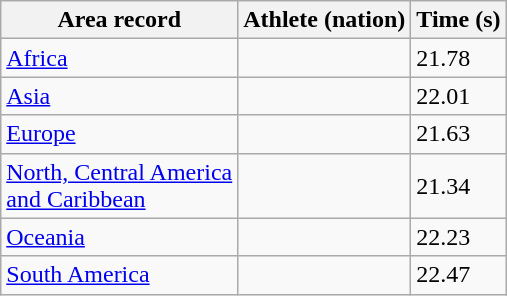<table class="wikitable">
<tr>
<th>Area record</th>
<th>Athlete (nation)</th>
<th>Time (s)</th>
</tr>
<tr>
<td><a href='#'>Africa</a> </td>
<td></td>
<td>21.78</td>
</tr>
<tr>
<td><a href='#'>Asia</a> </td>
<td></td>
<td>22.01</td>
</tr>
<tr>
<td><a href='#'>Europe</a> </td>
<td></td>
<td>21.63</td>
</tr>
<tr>
<td><a href='#'>North, Central America<br>and Caribbean</a> </td>
<td></td>
<td>21.34 </td>
</tr>
<tr>
<td><a href='#'>Oceania</a> </td>
<td></td>
<td>22.23</td>
</tr>
<tr>
<td><a href='#'>South America</a> </td>
<td></td>
<td>22.47</td>
</tr>
</table>
